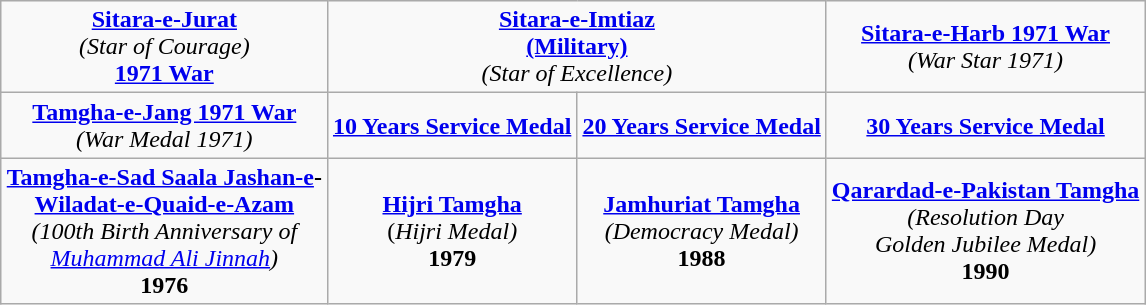<table class="wikitable" style="margin:1em auto; text-align:center;">
<tr>
<td><strong><a href='#'>Sitara-e-Jurat</a></strong><br><em>(Star of Courage)</em><br><strong><a href='#'>1971 War</a></strong></td>
<td colspan="2"><strong><a href='#'>Sitara-e-Imtiaz</a></strong><br><strong><a href='#'>(Military)</a></strong><br><em>(Star of Excellence)</em></td>
<td><strong><a href='#'>Sitara-e-Harb 1971 War</a></strong><br><em>(War Star 1971)</em></td>
</tr>
<tr>
<td><strong><a href='#'>Tamgha-e-Jang 1971 War</a></strong><br><em>(War Medal 1971)</em></td>
<td><strong><a href='#'>10 Years Service Medal</a></strong></td>
<td><strong><a href='#'>20 Years Service Medal</a></strong></td>
<td><strong><a href='#'>30 Years Service Medal</a></strong></td>
</tr>
<tr>
<td><strong><a href='#'>Tamgha-e-Sad Saala Jashan-e</a>-</strong><br><strong><a href='#'>Wiladat-e-Quaid-e-Azam</a></strong><br><em>(100th Birth Anniversary of</em><br><em><a href='#'>Muhammad Ali Jinnah</a>)</em><br><strong>1976</strong></td>
<td><strong><a href='#'>Hijri Tamgha</a></strong><br>(<em>Hijri Medal)</em><br><strong>1979</strong></td>
<td><strong><a href='#'>Jamhuriat Tamgha</a></strong><br><em>(Democracy Medal)</em><br><strong>1988</strong></td>
<td><strong><a href='#'>Qarardad-e-Pakistan Tamgha</a></strong><br><em>(Resolution Day</em><br><em>Golden Jubilee Medal)</em><br><strong>1990</strong></td>
</tr>
</table>
